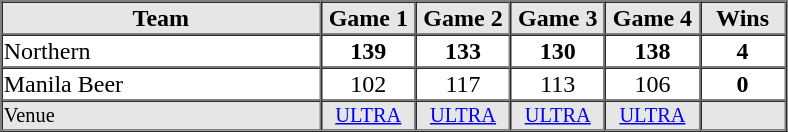<table border="1" cellspacing="0"  style="width:525px; margin:auto;">
<tr style="text-align:center; background:#e6e6e6;">
<th style="text-align:center; width:30%;">Team</th>
<th width=8%>Game 1</th>
<th width=8%>Game 2</th>
<th width=8%>Game 3</th>
<th width=8%>Game 4</th>
<th width=8%>Wins</th>
</tr>
<tr style="text-align:center;">
<td align=left>Northern</td>
<td><strong>139</strong></td>
<td><strong>133</strong></td>
<td><strong>130</strong></td>
<td><strong>138</strong></td>
<td><strong>4</strong></td>
</tr>
<tr style="text-align:center;">
<td align=left>Manila Beer</td>
<td>102</td>
<td>117</td>
<td>113</td>
<td>106</td>
<td><strong>0</strong></td>
</tr>
<tr style="text-align:center; font-size:85%; background:#e6e6e6;">
<td align=left>Venue</td>
<td><a href='#'>ULTRA</a></td>
<td><a href='#'>ULTRA</a></td>
<td><a href='#'>ULTRA</a></td>
<td><a href='#'>ULTRA</a></td>
<td></td>
</tr>
</table>
